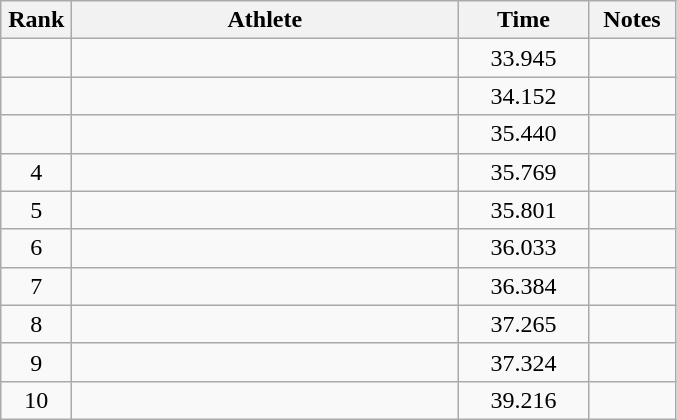<table class=wikitable style="text-align:center">
<tr>
<th width=40>Rank</th>
<th width=250>Athlete</th>
<th width=80>Time</th>
<th width=50>Notes</th>
</tr>
<tr>
<td></td>
<td align=left></td>
<td>33.945</td>
<td></td>
</tr>
<tr>
<td></td>
<td align=left></td>
<td>34.152</td>
<td></td>
</tr>
<tr>
<td></td>
<td align=left></td>
<td>35.440</td>
<td></td>
</tr>
<tr>
<td>4</td>
<td align=left></td>
<td>35.769</td>
<td></td>
</tr>
<tr>
<td>5</td>
<td align=left></td>
<td>35.801</td>
<td></td>
</tr>
<tr>
<td>6</td>
<td align=left></td>
<td>36.033</td>
<td></td>
</tr>
<tr>
<td>7</td>
<td align=left></td>
<td>36.384</td>
<td></td>
</tr>
<tr>
<td>8</td>
<td align=left></td>
<td>37.265</td>
<td></td>
</tr>
<tr>
<td>9</td>
<td align=left></td>
<td>37.324</td>
<td></td>
</tr>
<tr>
<td>10</td>
<td align=left></td>
<td>39.216</td>
<td></td>
</tr>
</table>
